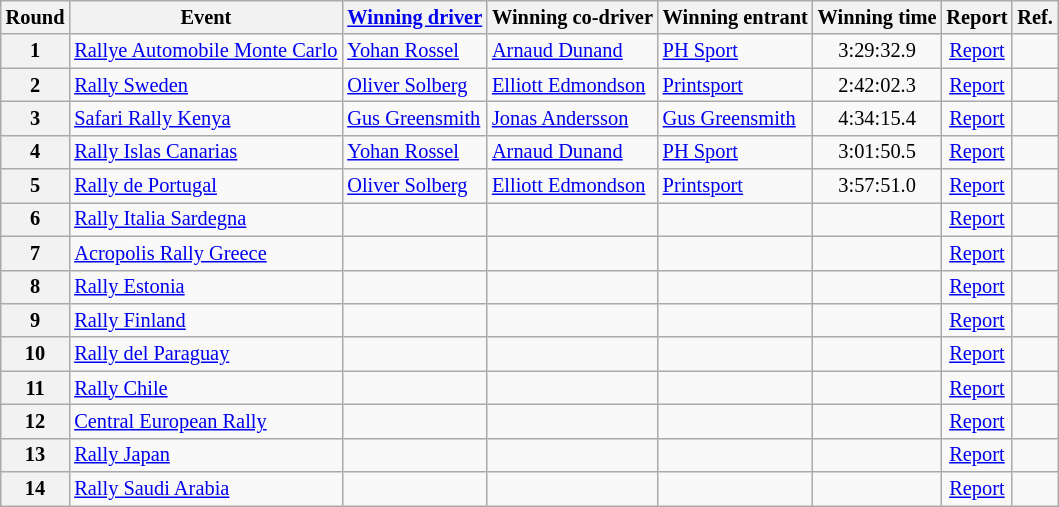<table class="wikitable" style="font-size: 85%;">
<tr>
<th>Round</th>
<th>Event</th>
<th nowrap><a href='#'>Winning driver</a></th>
<th nowrap>Winning co-driver</th>
<th nowrap>Winning entrant</th>
<th nowrap>Winning time</th>
<th>Report</th>
<th>Ref.</th>
</tr>
<tr>
<th>1</th>
<td nowrap> <a href='#'>Rallye Automobile Monte Carlo</a></td>
<td> <a href='#'>Yohan Rossel</a></td>
<td> <a href='#'>Arnaud Dunand</a></td>
<td> <a href='#'>PH Sport</a></td>
<td align="center">3:29:32.9</td>
<td align="center"><a href='#'>Report</a></td>
<td align="center"></td>
</tr>
<tr>
<th>2</th>
<td> <a href='#'>Rally Sweden</a></td>
<td> <a href='#'>Oliver Solberg</a></td>
<td> <a href='#'>Elliott Edmondson</a></td>
<td> <a href='#'>Printsport</a></td>
<td align="center">2:42:02.3</td>
<td align="center"><a href='#'>Report</a></td>
<td align="center"></td>
</tr>
<tr>
<th>3</th>
<td> <a href='#'>Safari Rally Kenya</a></td>
<td> <a href='#'>Gus Greensmith</a></td>
<td> <a href='#'>Jonas Andersson</a></td>
<td> <a href='#'>Gus Greensmith</a></td>
<td align="center">4:34:15.4</td>
<td align="center"><a href='#'>Report</a></td>
<td align="center"></td>
</tr>
<tr>
<th>4</th>
<td> <a href='#'>Rally Islas Canarias</a></td>
<td> <a href='#'>Yohan Rossel</a></td>
<td> <a href='#'>Arnaud Dunand</a></td>
<td> <a href='#'>PH Sport</a></td>
<td align="center">3:01:50.5</td>
<td align="center"><a href='#'>Report</a></td>
<td align="center"></td>
</tr>
<tr>
<th>5</th>
<td> <a href='#'>Rally de Portugal</a></td>
<td> <a href='#'>Oliver Solberg</a></td>
<td> <a href='#'>Elliott Edmondson</a></td>
<td> <a href='#'>Printsport</a></td>
<td align="center">3:57:51.0</td>
<td align="center"><a href='#'>Report</a></td>
<td align="center"></td>
</tr>
<tr>
<th>6</th>
<td> <a href='#'>Rally Italia Sardegna</a></td>
<td></td>
<td></td>
<td></td>
<td align="center"></td>
<td align="center"><a href='#'>Report</a></td>
<td align="center"></td>
</tr>
<tr>
<th>7</th>
<td> <a href='#'>Acropolis Rally Greece</a></td>
<td></td>
<td></td>
<td></td>
<td align="center"></td>
<td align="center"><a href='#'>Report</a></td>
<td align="center"></td>
</tr>
<tr>
<th>8</th>
<td> <a href='#'>Rally Estonia</a></td>
<td></td>
<td></td>
<td></td>
<td align="center"></td>
<td align="center"><a href='#'>Report</a></td>
<td align="center"></td>
</tr>
<tr>
<th>9</th>
<td> <a href='#'>Rally Finland</a></td>
<td></td>
<td></td>
<td></td>
<td align="center"></td>
<td align="center"><a href='#'>Report</a></td>
<td align="center"></td>
</tr>
<tr>
<th>10</th>
<td> <a href='#'>Rally del Paraguay</a></td>
<td></td>
<td></td>
<td></td>
<td align="center"></td>
<td align="center"><a href='#'>Report</a></td>
<td align="center"></td>
</tr>
<tr>
<th>11</th>
<td> <a href='#'>Rally Chile</a></td>
<td></td>
<td></td>
<td></td>
<td align="center"></td>
<td align="center"><a href='#'>Report</a></td>
<td align="center"></td>
</tr>
<tr>
<th>12</th>
<td> <a href='#'>Central European Rally</a></td>
<td></td>
<td></td>
<td></td>
<td align="center"></td>
<td align="center"><a href='#'>Report</a></td>
<td align="center"></td>
</tr>
<tr>
<th>13</th>
<td> <a href='#'>Rally Japan</a></td>
<td></td>
<td></td>
<td></td>
<td align="center"></td>
<td align="center"><a href='#'>Report</a></td>
<td align="center"></td>
</tr>
<tr>
<th>14</th>
<td> <a href='#'>Rally Saudi Arabia</a></td>
<td></td>
<td></td>
<td></td>
<td align="center"></td>
<td align="center"><a href='#'>Report</a></td>
<td align="center"></td>
</tr>
</table>
